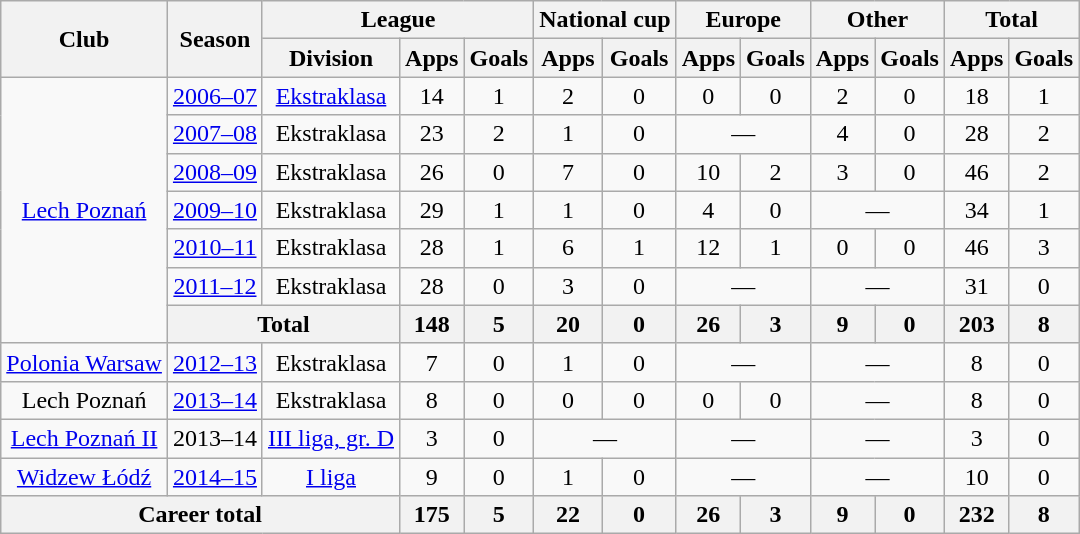<table class="wikitable" style="text-align:center">
<tr>
<th rowspan="2">Club</th>
<th rowspan="2">Season</th>
<th colspan="3">League</th>
<th colspan="2">National cup</th>
<th colspan="2">Europe</th>
<th colspan="2">Other</th>
<th colspan="2">Total</th>
</tr>
<tr>
<th>Division</th>
<th>Apps</th>
<th>Goals</th>
<th>Apps</th>
<th>Goals</th>
<th>Apps</th>
<th>Goals</th>
<th>Apps</th>
<th>Goals</th>
<th>Apps</th>
<th>Goals</th>
</tr>
<tr>
<td rowspan="7"><a href='#'>Lech Poznań</a></td>
<td><a href='#'>2006–07</a></td>
<td><a href='#'>Ekstraklasa</a></td>
<td>14</td>
<td>1</td>
<td>2</td>
<td>0</td>
<td>0</td>
<td>0</td>
<td>2</td>
<td>0</td>
<td>18</td>
<td>1</td>
</tr>
<tr>
<td><a href='#'>2007–08</a></td>
<td>Ekstraklasa</td>
<td>23</td>
<td>2</td>
<td>1</td>
<td>0</td>
<td colspan="2">—</td>
<td>4</td>
<td>0</td>
<td>28</td>
<td>2</td>
</tr>
<tr>
<td><a href='#'>2008–09</a></td>
<td>Ekstraklasa</td>
<td>26</td>
<td>0</td>
<td>7</td>
<td>0</td>
<td>10</td>
<td>2</td>
<td>3</td>
<td>0</td>
<td>46</td>
<td>2</td>
</tr>
<tr>
<td><a href='#'>2009–10</a></td>
<td>Ekstraklasa</td>
<td>29</td>
<td>1</td>
<td>1</td>
<td>0</td>
<td>4</td>
<td>0</td>
<td colspan="2">—</td>
<td>34</td>
<td>1</td>
</tr>
<tr>
<td><a href='#'>2010–11</a></td>
<td>Ekstraklasa</td>
<td>28</td>
<td>1</td>
<td>6</td>
<td>1</td>
<td>12</td>
<td>1</td>
<td>0</td>
<td>0</td>
<td>46</td>
<td>3</td>
</tr>
<tr>
<td><a href='#'>2011–12</a></td>
<td>Ekstraklasa</td>
<td>28</td>
<td>0</td>
<td>3</td>
<td>0</td>
<td colspan="2">—</td>
<td colspan="2">—</td>
<td>31</td>
<td>0</td>
</tr>
<tr>
<th colspan="2">Total</th>
<th>148</th>
<th>5</th>
<th>20</th>
<th>0</th>
<th>26</th>
<th>3</th>
<th>9</th>
<th>0</th>
<th>203</th>
<th>8</th>
</tr>
<tr>
<td><a href='#'>Polonia Warsaw</a></td>
<td><a href='#'>2012–13</a></td>
<td>Ekstraklasa</td>
<td>7</td>
<td>0</td>
<td>1</td>
<td>0</td>
<td colspan="2">—</td>
<td colspan="2">—</td>
<td>8</td>
<td>0</td>
</tr>
<tr>
<td>Lech Poznań</td>
<td><a href='#'>2013–14</a></td>
<td>Ekstraklasa</td>
<td>8</td>
<td>0</td>
<td>0</td>
<td>0</td>
<td>0</td>
<td>0</td>
<td colspan="2">—</td>
<td>8</td>
<td>0</td>
</tr>
<tr>
<td><a href='#'>Lech Poznań II</a></td>
<td>2013–14</td>
<td><a href='#'>III liga, gr. D</a></td>
<td>3</td>
<td>0</td>
<td colspan="2">—</td>
<td colspan="2">—</td>
<td colspan="2">—</td>
<td>3</td>
<td>0</td>
</tr>
<tr>
<td><a href='#'>Widzew Łódź</a></td>
<td><a href='#'>2014–15</a></td>
<td><a href='#'>I liga</a></td>
<td>9</td>
<td>0</td>
<td>1</td>
<td>0</td>
<td colspan="2">—</td>
<td colspan="2">—</td>
<td>10</td>
<td>0</td>
</tr>
<tr>
<th colspan="3">Career total</th>
<th>175</th>
<th>5</th>
<th>22</th>
<th>0</th>
<th>26</th>
<th>3</th>
<th>9</th>
<th>0</th>
<th>232</th>
<th>8</th>
</tr>
</table>
